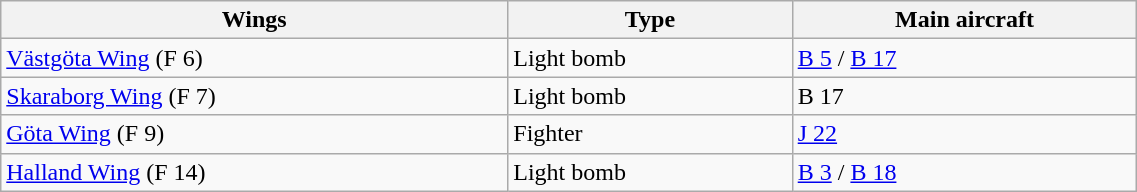<table class="wikitable" width="60%">
<tr>
<th>Wings</th>
<th>Type</th>
<th>Main aircraft</th>
</tr>
<tr>
<td><a href='#'>Västgöta Wing</a> (F 6)</td>
<td>Light bomb</td>
<td><a href='#'>B 5</a> / <a href='#'>B 17</a></td>
</tr>
<tr>
<td><a href='#'>Skaraborg Wing</a> (F 7)</td>
<td>Light bomb</td>
<td>B 17</td>
</tr>
<tr>
<td><a href='#'>Göta Wing</a> (F 9)</td>
<td>Fighter</td>
<td><a href='#'>J 22</a></td>
</tr>
<tr>
<td><a href='#'>Halland Wing</a> (F 14)</td>
<td>Light bomb</td>
<td><a href='#'>B 3</a> / <a href='#'>B 18</a></td>
</tr>
</table>
